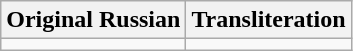<table class="wikitable">
<tr>
<th>Original Russian</th>
<th>Transliteration</th>
</tr>
<tr>
<td></td>
<td></td>
</tr>
</table>
